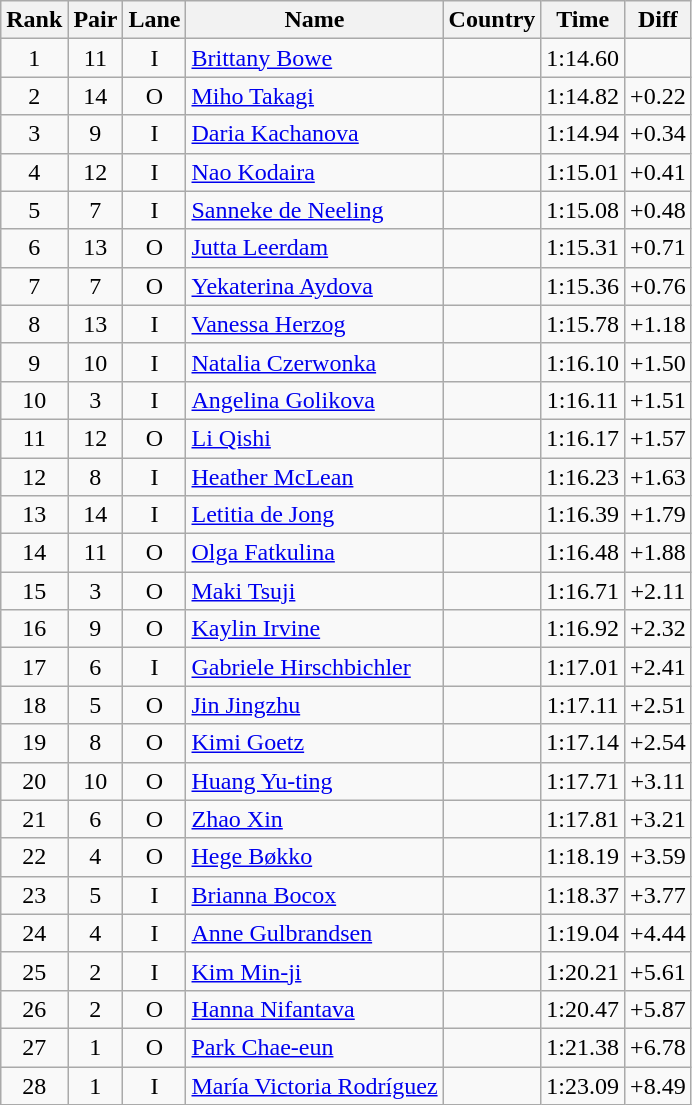<table class="wikitable sortable" style="text-align:center">
<tr>
<th>Rank</th>
<th>Pair</th>
<th>Lane</th>
<th>Name</th>
<th>Country</th>
<th>Time</th>
<th>Diff</th>
</tr>
<tr>
<td>1</td>
<td>11</td>
<td>I</td>
<td align=left><a href='#'>Brittany Bowe</a></td>
<td align=left></td>
<td>1:14.60</td>
<td></td>
</tr>
<tr>
<td>2</td>
<td>14</td>
<td>O</td>
<td align=left><a href='#'>Miho Takagi</a></td>
<td align=left></td>
<td>1:14.82</td>
<td>+0.22</td>
</tr>
<tr>
<td>3</td>
<td>9</td>
<td>I</td>
<td align=left><a href='#'>Daria Kachanova</a></td>
<td align=left></td>
<td>1:14.94</td>
<td>+0.34</td>
</tr>
<tr>
<td>4</td>
<td>12</td>
<td>I</td>
<td align=left><a href='#'>Nao Kodaira</a></td>
<td align=left></td>
<td>1:15.01</td>
<td>+0.41</td>
</tr>
<tr>
<td>5</td>
<td>7</td>
<td>I</td>
<td align=left><a href='#'>Sanneke de Neeling</a></td>
<td align=left></td>
<td>1:15.08</td>
<td>+0.48</td>
</tr>
<tr>
<td>6</td>
<td>13</td>
<td>O</td>
<td align=left><a href='#'>Jutta Leerdam</a></td>
<td align=left></td>
<td>1:15.31</td>
<td>+0.71</td>
</tr>
<tr>
<td>7</td>
<td>7</td>
<td>O</td>
<td align=left><a href='#'>Yekaterina Aydova</a></td>
<td align=left></td>
<td>1:15.36</td>
<td>+0.76</td>
</tr>
<tr>
<td>8</td>
<td>13</td>
<td>I</td>
<td align=left><a href='#'>Vanessa Herzog</a></td>
<td align=left></td>
<td>1:15.78</td>
<td>+1.18</td>
</tr>
<tr>
<td>9</td>
<td>10</td>
<td>I</td>
<td align=left><a href='#'>Natalia Czerwonka</a></td>
<td align=left></td>
<td>1:16.10</td>
<td>+1.50</td>
</tr>
<tr>
<td>10</td>
<td>3</td>
<td>I</td>
<td align=left><a href='#'>Angelina Golikova</a></td>
<td align=left></td>
<td>1:16.11</td>
<td>+1.51</td>
</tr>
<tr>
<td>11</td>
<td>12</td>
<td>O</td>
<td align=left><a href='#'>Li Qishi</a></td>
<td align=left></td>
<td>1:16.17</td>
<td>+1.57</td>
</tr>
<tr>
<td>12</td>
<td>8</td>
<td>I</td>
<td align=left><a href='#'>Heather McLean</a></td>
<td align=left></td>
<td>1:16.23</td>
<td>+1.63</td>
</tr>
<tr>
<td>13</td>
<td>14</td>
<td>I</td>
<td align=left><a href='#'>Letitia de Jong</a></td>
<td align=left></td>
<td>1:16.39</td>
<td>+1.79</td>
</tr>
<tr>
<td>14</td>
<td>11</td>
<td>O</td>
<td align=left><a href='#'>Olga Fatkulina</a></td>
<td align=left></td>
<td>1:16.48</td>
<td>+1.88</td>
</tr>
<tr>
<td>15</td>
<td>3</td>
<td>O</td>
<td align=left><a href='#'>Maki Tsuji</a></td>
<td align=left></td>
<td>1:16.71</td>
<td>+2.11</td>
</tr>
<tr>
<td>16</td>
<td>9</td>
<td>O</td>
<td align=left><a href='#'>Kaylin Irvine</a></td>
<td align=left></td>
<td>1:16.92</td>
<td>+2.32</td>
</tr>
<tr>
<td>17</td>
<td>6</td>
<td>I</td>
<td align=left><a href='#'>Gabriele Hirschbichler</a></td>
<td align=left></td>
<td>1:17.01</td>
<td>+2.41</td>
</tr>
<tr>
<td>18</td>
<td>5</td>
<td>O</td>
<td align=left><a href='#'>Jin Jingzhu</a></td>
<td align=left></td>
<td>1:17.11</td>
<td>+2.51</td>
</tr>
<tr>
<td>19</td>
<td>8</td>
<td>O</td>
<td align=left><a href='#'>Kimi Goetz</a></td>
<td align=left></td>
<td>1:17.14</td>
<td>+2.54</td>
</tr>
<tr>
<td>20</td>
<td>10</td>
<td>O</td>
<td align=left><a href='#'>Huang Yu-ting</a></td>
<td align=left></td>
<td>1:17.71</td>
<td>+3.11</td>
</tr>
<tr>
<td>21</td>
<td>6</td>
<td>O</td>
<td align=left><a href='#'>Zhao Xin</a></td>
<td align=left></td>
<td>1:17.81</td>
<td>+3.21</td>
</tr>
<tr>
<td>22</td>
<td>4</td>
<td>O</td>
<td align=left><a href='#'>Hege Bøkko</a></td>
<td align=left></td>
<td>1:18.19</td>
<td>+3.59</td>
</tr>
<tr>
<td>23</td>
<td>5</td>
<td>I</td>
<td align=left><a href='#'>Brianna Bocox</a></td>
<td align=left></td>
<td>1:18.37</td>
<td>+3.77</td>
</tr>
<tr>
<td>24</td>
<td>4</td>
<td>I</td>
<td align=left><a href='#'>Anne Gulbrandsen</a></td>
<td align=left></td>
<td>1:19.04</td>
<td>+4.44</td>
</tr>
<tr>
<td>25</td>
<td>2</td>
<td>I</td>
<td align=left><a href='#'>Kim Min-ji</a></td>
<td align=left></td>
<td>1:20.21</td>
<td>+5.61</td>
</tr>
<tr>
<td>26</td>
<td>2</td>
<td>O</td>
<td align=left><a href='#'>Hanna Nifantava</a></td>
<td align=left></td>
<td>1:20.47</td>
<td>+5.87</td>
</tr>
<tr>
<td>27</td>
<td>1</td>
<td>O</td>
<td align=left><a href='#'>Park Chae-eun</a></td>
<td align=left></td>
<td>1:21.38</td>
<td>+6.78</td>
</tr>
<tr>
<td>28</td>
<td>1</td>
<td>I</td>
<td align=left><a href='#'>María Victoria Rodríguez</a></td>
<td align=left></td>
<td>1:23.09</td>
<td>+8.49</td>
</tr>
</table>
